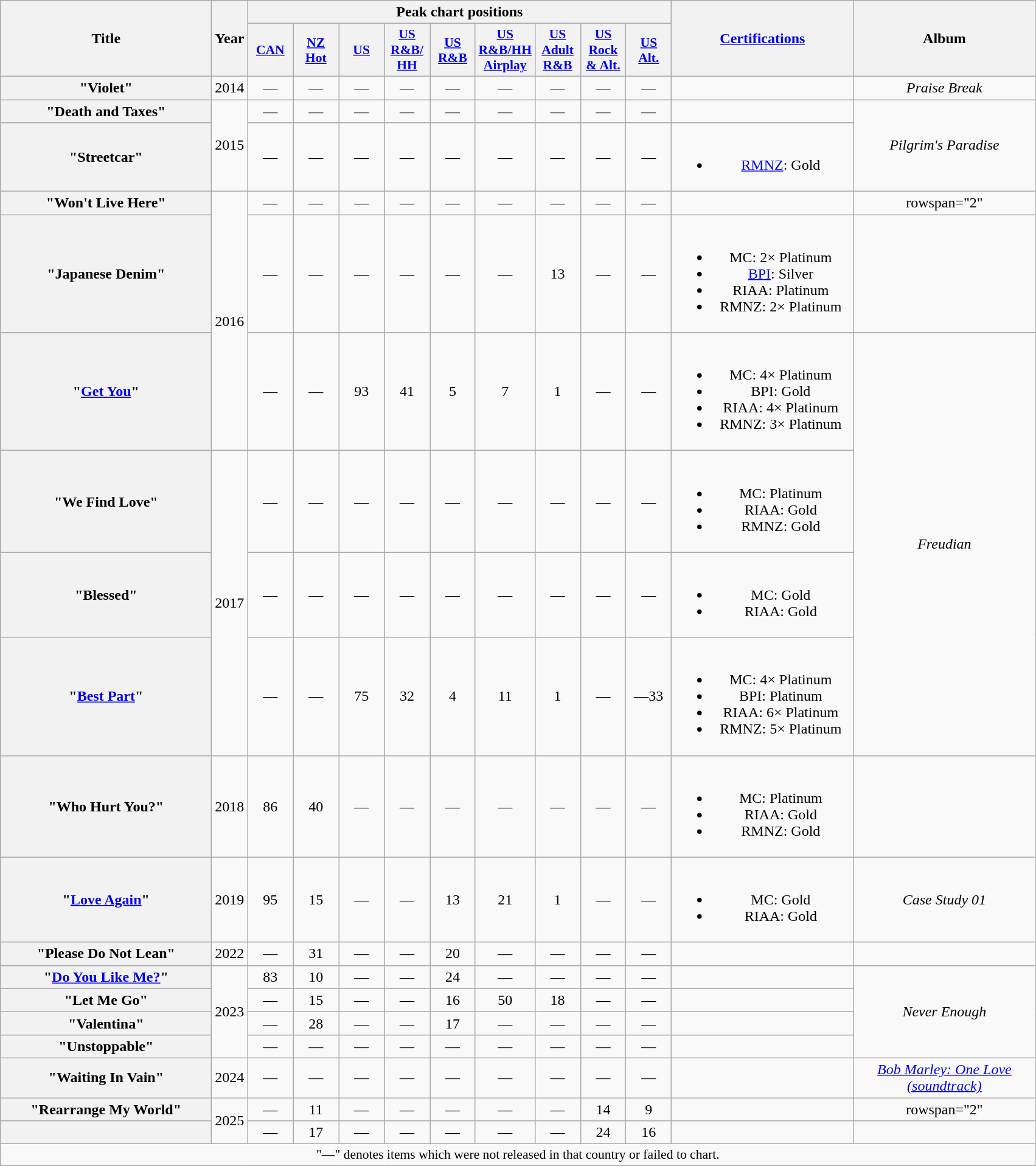<table class="wikitable plainrowheaders" style="text-align:center;">
<tr>
<th scope="col" rowspan="2" style="width:14em;">Title</th>
<th scope="col" rowspan="2" style="width:1em;">Year</th>
<th scope="col" colspan="9">Peak chart positions</th>
<th scope="col" rowspan="2" style="width:12em;"><a href='#'>Certifications</a></th>
<th scope="col" rowspan="2" style="width:12em;">Album</th>
</tr>
<tr>
<th scope="col" style="width:3em;font-size:90%;"><a href='#'>CAN</a><br></th>
<th scope="col" style="width:3em;font-size:90%;"><a href='#'>NZ<br>Hot</a><br></th>
<th scope="col" style="width:3em;font-size:90%;"><a href='#'>US</a><br></th>
<th scope="col" style="width:3em;font-size:90%;"><a href='#'>US<br>R&B/<br>HH</a><br></th>
<th scope="col" style="width:3em;font-size:90%;"><a href='#'>US<br>R&B</a><br></th>
<th scope="col" style="width:3em;font-size:90%;"><a href='#'>US<br>R&B/HH<br>Airplay</a><br></th>
<th scope="col" style="width:3em;font-size:90%;"><a href='#'>US<br>Adult<br>R&B</a><br></th>
<th scope="col" style="width:3em;font-size:90%;"><a href='#'>US<br>Rock<br>& Alt.</a><br></th>
<th scope="col" style="width:3em;font-size:90%;"><a href='#'>US<br>Alt.</a><br></th>
</tr>
<tr>
<th scope="row">"Violet"</th>
<td>2014</td>
<td>—</td>
<td>—</td>
<td>—</td>
<td>—</td>
<td>—</td>
<td>—</td>
<td>—</td>
<td>—</td>
<td>—</td>
<td></td>
<td><em>Praise Break</em></td>
</tr>
<tr>
<th scope="row">"Death and Taxes"</th>
<td rowspan="2">2015</td>
<td>—</td>
<td>—</td>
<td>—</td>
<td>—</td>
<td>—</td>
<td>—</td>
<td>—</td>
<td>—</td>
<td>—</td>
<td></td>
<td rowspan="2"><em>Pilgrim's Paradise</em></td>
</tr>
<tr>
<th scope="row">"Streetcar"</th>
<td>—</td>
<td>—</td>
<td>—</td>
<td>—</td>
<td>—</td>
<td>—</td>
<td>—</td>
<td>—</td>
<td>—</td>
<td><br><ul><li><a href='#'>RMNZ</a>: Gold</li></ul></td>
</tr>
<tr>
<th scope="row">"Won't Live Here"</th>
<td rowspan="3">2016</td>
<td>—</td>
<td>—</td>
<td>—</td>
<td>—</td>
<td>—</td>
<td>—</td>
<td>—</td>
<td>—</td>
<td>—</td>
<td></td>
<td>rowspan="2" </td>
</tr>
<tr>
<th scope="row">"Japanese Denim"</th>
<td>—</td>
<td>—</td>
<td>—</td>
<td>—</td>
<td>—</td>
<td>—</td>
<td>13</td>
<td>—</td>
<td>—</td>
<td><br><ul><li>MC: 2× Platinum</li><li><a href='#'>BPI</a>: Silver</li><li>RIAA: Platinum</li><li>RMNZ: 2× Platinum</li></ul></td>
</tr>
<tr>
<th scope="row">"<a href='#'>Get You</a>"<br></th>
<td>—</td>
<td>—</td>
<td>93</td>
<td>41</td>
<td>5</td>
<td>7</td>
<td>1</td>
<td>—</td>
<td>—</td>
<td><br><ul><li>MC: 4× Platinum</li><li>BPI: Gold</li><li>RIAA: 4× Platinum</li><li>RMNZ: 3× Platinum</li></ul></td>
<td rowspan="4"><em>Freudian</em></td>
</tr>
<tr>
<th scope="row">"We Find Love"</th>
<td rowspan="3">2017</td>
<td>—</td>
<td>—</td>
<td>—</td>
<td>—</td>
<td>—</td>
<td>—</td>
<td>—</td>
<td>—</td>
<td>—</td>
<td><br><ul><li>MC: Platinum</li><li>RIAA: Gold</li><li>RMNZ: Gold</li></ul></td>
</tr>
<tr>
<th scope="row">"Blessed"</th>
<td>—</td>
<td>—</td>
<td>—</td>
<td>—</td>
<td>—</td>
<td>—</td>
<td>—</td>
<td>—</td>
<td>—</td>
<td><br><ul><li>MC: Gold</li><li>RIAA: Gold</li></ul></td>
</tr>
<tr>
<th scope="row">"<a href='#'>Best Part</a>"<br></th>
<td>—</td>
<td>—</td>
<td>75</td>
<td>32</td>
<td>4</td>
<td>11</td>
<td>1</td>
<td>—</td>
<td>—33</td>
<td><br><ul><li>MC: 4× Platinum</li><li>BPI: Platinum</li><li>RIAA: 6× Platinum</li><li>RMNZ: 5× Platinum</li></ul></td>
</tr>
<tr>
<th scope="row">"Who Hurt You?"</th>
<td>2018</td>
<td>86</td>
<td>40</td>
<td>—</td>
<td>—</td>
<td>—</td>
<td>—</td>
<td>—</td>
<td>—</td>
<td>—</td>
<td><br><ul><li>MC: Platinum</li><li>RIAA: Gold</li><li>RMNZ: Gold</li></ul></td>
<td></td>
</tr>
<tr>
<th scope="row">"<a href='#'>Love Again</a>"<br></th>
<td>2019</td>
<td>95</td>
<td>15</td>
<td>—</td>
<td>—</td>
<td>13</td>
<td>21</td>
<td>1</td>
<td>—</td>
<td>—</td>
<td><br><ul><li>MC: Gold</li><li>RIAA: Gold</li></ul></td>
<td><em>Case Study 01</em></td>
</tr>
<tr>
<th scope="row">"Please Do Not Lean"<br></th>
<td>2022</td>
<td>—</td>
<td>31</td>
<td>—</td>
<td>—</td>
<td>20</td>
<td>—</td>
<td>—</td>
<td>—</td>
<td>—</td>
<td></td>
<td></td>
</tr>
<tr>
<th scope="row">"<a href='#'>Do You Like Me?</a>"</th>
<td rowspan="4">2023</td>
<td>83</td>
<td>10</td>
<td>—</td>
<td>—</td>
<td>24</td>
<td>—</td>
<td>—</td>
<td>—</td>
<td>—</td>
<td></td>
<td rowspan="4"><em>Never Enough</em></td>
</tr>
<tr>
<th scope="row">"Let Me Go"</th>
<td>—</td>
<td>15</td>
<td>—</td>
<td>—</td>
<td>16</td>
<td>50</td>
<td>18</td>
<td>—</td>
<td>—</td>
<td></td>
</tr>
<tr>
<th scope="row">"Valentina"</th>
<td>—</td>
<td>28</td>
<td>—</td>
<td>—</td>
<td>17</td>
<td>—</td>
<td>—</td>
<td>—</td>
<td>—</td>
<td></td>
</tr>
<tr>
<th scope="row">"Unstoppable"</th>
<td>—</td>
<td>—</td>
<td>—</td>
<td>—</td>
<td>—</td>
<td>—</td>
<td>—</td>
<td>—</td>
<td>—</td>
<td></td>
</tr>
<tr>
<th scope="row">"Waiting In Vain"</th>
<td>2024</td>
<td>—</td>
<td>—</td>
<td>—</td>
<td>—</td>
<td>—</td>
<td>—</td>
<td>—</td>
<td>—</td>
<td>—</td>
<td></td>
<td><em><a href='#'>Bob Marley: One Love (soundtrack)</a></em></td>
</tr>
<tr>
<th scope="row">"Rearrange My World"<br></th>
<td rowspan="2">2025</td>
<td>—</td>
<td>11</td>
<td>—</td>
<td>—</td>
<td>—</td>
<td>—</td>
<td>—</td>
<td>14</td>
<td>9</td>
<td></td>
<td>rowspan="2" </td>
</tr>
<tr>
<th scope="row"><br></th>
<td>—</td>
<td>17</td>
<td>—</td>
<td>—</td>
<td>—</td>
<td>—</td>
<td>—</td>
<td>24</td>
<td>16</td>
<td></td>
</tr>
<tr>
<td colspan="14" style="font-size:90%;">"—" denotes items which were not released in that country or failed to chart.</td>
</tr>
</table>
